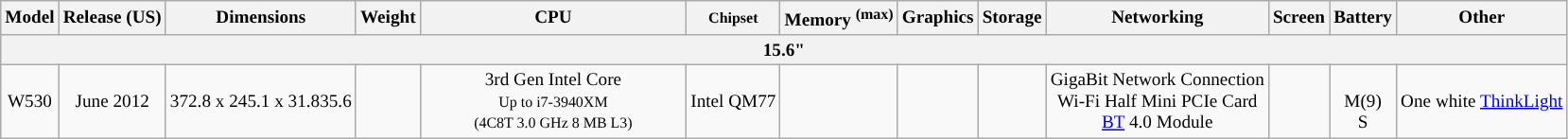<table class="wikitable" style="font-size: 80%; text-align: center; min-width: 80%;">
<tr>
<th>Model</th>
<th>Release (US)</th>
<th>Dimensions</th>
<th>Weight</th>
<th style="width:17%">CPU</th>
<th><small>Chipset</small></th>
<th>Memory <sup>(max)</sup></th>
<th>Graphics</th>
<th>Storage</th>
<th>Networking</th>
<th>Screen</th>
<th>Battery</th>
<th>Other</th>
</tr>
<tr>
<th colspan=13>15.6"</th>
</tr>
<tr>
<td>W530</td>
<td>June 2012</td>
<td>372.8 x 245.1 x 31.835.6</td>
<td></td>
<td style="background:">3rd Gen Intel Core<br><small>Up to i7-3940XM <br>(4C8T 3.0 GHz 8 MB L3)</small></td>
<td>Intel QM77</td>
<td></td>
<td></td>
<td></td>
<td>GigaBit Network Connection<br>Wi-Fi Half Mini PCIe Card<br><a href='#'>BT</a> 4.0 Module<br><small></small></td>
<td></td>
<td style="background:"><br>M(9)<br>S</td>
<td>One white <a href='#'>ThinkLight</a></td>
</tr>
</table>
